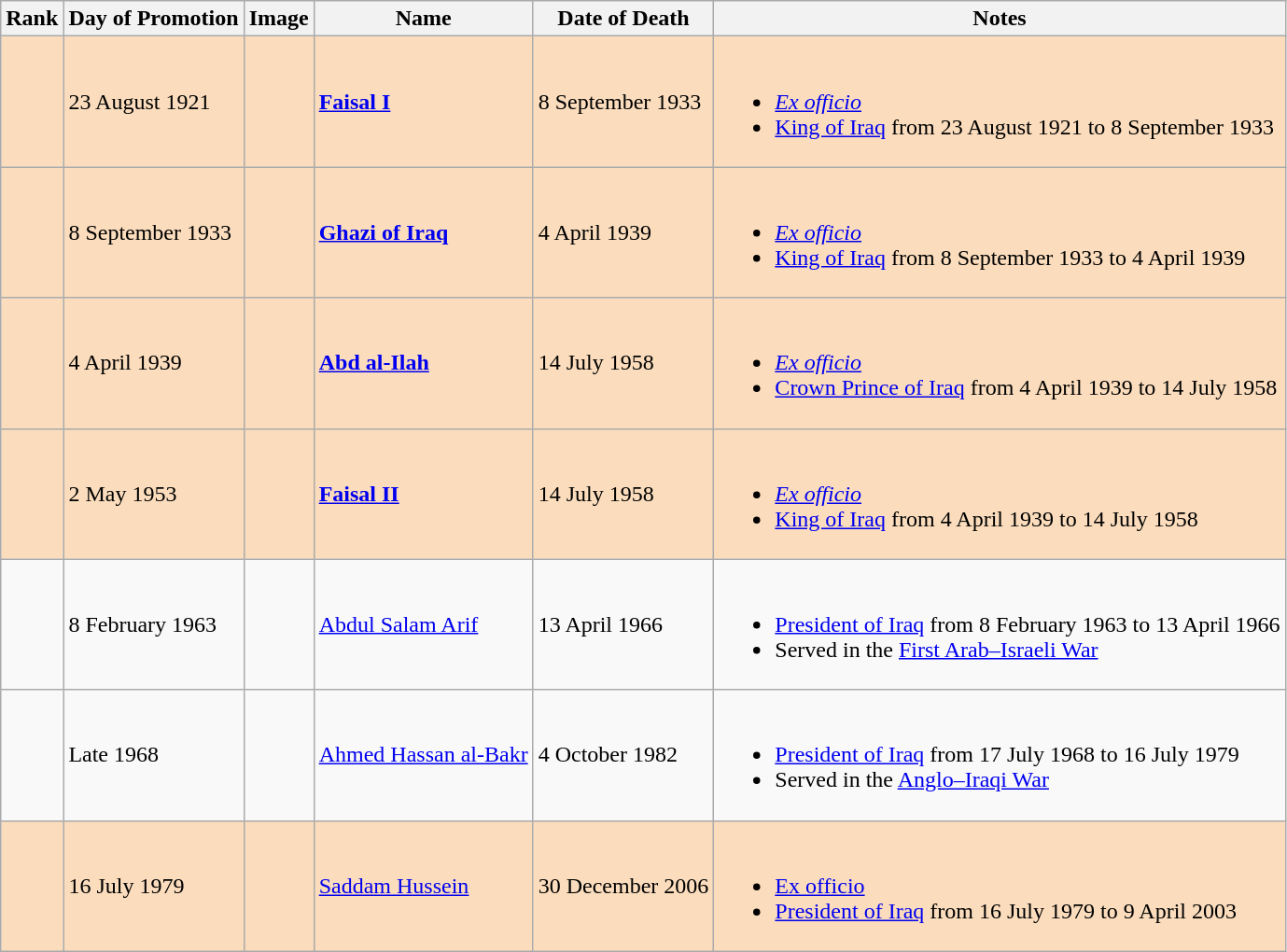<table class="wikitable sortable">
<tr>
<th>Rank</th>
<th>Day of Promotion</th>
<th>Image</th>
<th class="unsortable">Name</th>
<th>Date of Death</th>
<th>Notes</th>
</tr>
<tr>
<td bgcolor="#FBDDBD"><br></td>
<td bgcolor="#FBDDBD">23 August 1921</td>
<td bgcolor="#FBDDBD"></td>
<td bgcolor="#FBDDBD"><strong><a href='#'>Faisal I</a></strong></td>
<td bgcolor="#FBDDBD">8 September 1933</td>
<td bgcolor="#FBDDBD"><br><ul><li><em><a href='#'>Ex officio</a></em></li><li><a href='#'>King of Iraq</a> from 23 August 1921 to 8 September 1933</li></ul></td>
</tr>
<tr>
<td bgcolor="#FBDDBD"><br></td>
<td bgcolor="#FBDDBD">8 September 1933</td>
<td bgcolor="#FBDDBD"></td>
<td bgcolor="#FBDDBD"><strong><a href='#'>Ghazi of Iraq</a></strong></td>
<td bgcolor="#FBDDBD">4 April 1939</td>
<td bgcolor="#FBDDBD"><br><ul><li><em><a href='#'>Ex officio</a></em></li><li><a href='#'>King of Iraq</a> from 8 September 1933 to 4 April 1939</li></ul></td>
</tr>
<tr>
<td bgcolor="#FBDDBD"><br></td>
<td bgcolor="#FBDDBD">4 April 1939</td>
<td bgcolor="#FBDDBD"></td>
<td bgcolor="#FBDDBD"><strong><a href='#'>Abd al-Ilah</a></strong></td>
<td bgcolor="#FBDDBD">14 July 1958</td>
<td bgcolor="#FBDDBD"><br><ul><li><em><a href='#'>Ex officio</a></em></li><li><a href='#'>Crown Prince of Iraq</a> from 4 April 1939 to 14 July 1958</li></ul></td>
</tr>
<tr>
<td bgcolor="#FBDDBD"><br></td>
<td bgcolor="#FBDDBD">2 May 1953</td>
<td bgcolor="#FBDDBD"></td>
<td bgcolor="#FBDDBD"><strong><a href='#'>Faisal II</a></strong></td>
<td bgcolor="#FBDDBD">14 July 1958</td>
<td bgcolor="#FBDDBD"><br><ul><li><em><a href='#'>Ex officio</a></em></li><li><a href='#'>King of Iraq</a> from 4 April 1939 to 14 July 1958</li></ul></td>
</tr>
<tr>
<td><br></td>
<td>8 February 1963</td>
<td></td>
<td><a href='#'>Abdul Salam Arif</a></td>
<td>13 April 1966</td>
<td><br><ul><li><a href='#'>President of Iraq</a> from 8 February 1963 to 13 April 1966 </li><li>Served in the <a href='#'>First Arab–Israeli War</a></li></ul></td>
</tr>
<tr>
<td><br></td>
<td>Late 1968</td>
<td></td>
<td><a href='#'>Ahmed Hassan al-Bakr</a></td>
<td>4 October 1982</td>
<td><br><ul><li><a href='#'>President of Iraq</a> from 17 July 1968 to 16 July 1979</li><li>Served in the <a href='#'>Anglo–Iraqi War</a></li></ul></td>
</tr>
<tr>
<td bgcolor="#FBDDBD"><br></td>
<td bgcolor="#FBDDBD">16 July 1979</td>
<td bgcolor="#FBDDBD"></td>
<td bgcolor="#FBDDBD"><a href='#'>Saddam Hussein</a></td>
<td bgcolor="#FBDDBD">30 December 2006</td>
<td bgcolor="#FBDDBD"><br><ul><li><a href='#'>Ex officio</a></li><li><a href='#'>President of Iraq</a> from 16 July 1979 to 9 April 2003</li></ul></td>
</tr>
</table>
